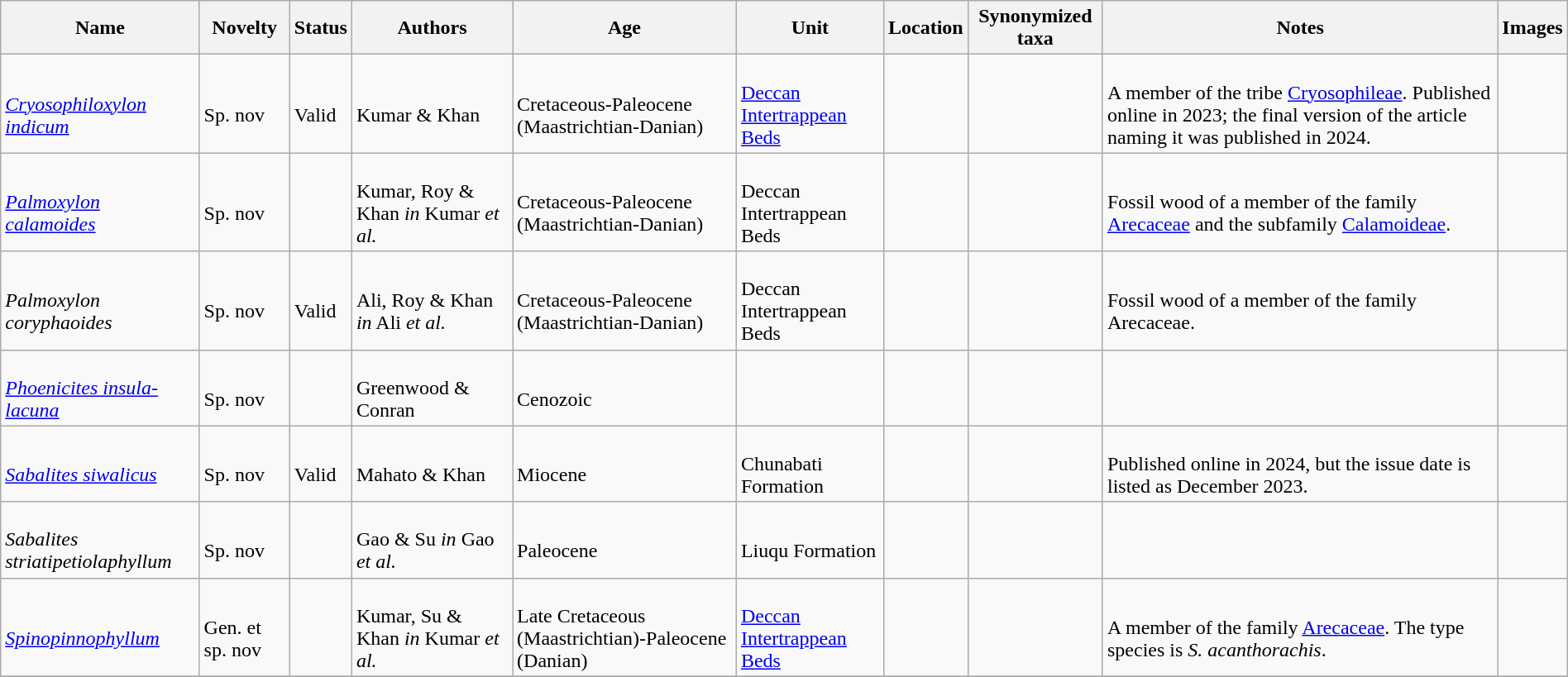<table class="wikitable sortable" align="center" width="100%">
<tr>
<th>Name</th>
<th>Novelty</th>
<th>Status</th>
<th>Authors</th>
<th>Age</th>
<th>Unit</th>
<th>Location</th>
<th>Synonymized taxa</th>
<th>Notes</th>
<th>Images</th>
</tr>
<tr>
<td><br><em><a href='#'>Cryosophiloxylon indicum</a></em></td>
<td><br>Sp. nov</td>
<td><br>Valid</td>
<td><br>Kumar & Khan</td>
<td><br>Cretaceous-Paleocene (Maastrichtian-Danian)</td>
<td><br><a href='#'>Deccan</a> <a href='#'>Intertrappean Beds</a></td>
<td><br></td>
<td></td>
<td><br>A member of the tribe <a href='#'>Cryosophileae</a>. Published online in 2023; the final version of the article naming it was published in 2024.</td>
<td></td>
</tr>
<tr>
<td><br><em><a href='#'>Palmoxylon calamoides</a></em></td>
<td><br>Sp. nov</td>
<td></td>
<td><br>Kumar, Roy & Khan <em>in</em> Kumar <em>et al.</em></td>
<td><br>Cretaceous-Paleocene (Maastrichtian-Danian)</td>
<td><br>Deccan Intertrappean Beds</td>
<td><br></td>
<td></td>
<td><br>Fossil wood of a member of the family <a href='#'>Arecaceae</a> and the subfamily <a href='#'>Calamoideae</a>.</td>
<td></td>
</tr>
<tr>
<td><br><em>Palmoxylon coryphaoides</em></td>
<td><br>Sp. nov</td>
<td><br>Valid</td>
<td><br>Ali, Roy & Khan <em>in</em> Ali <em>et al.</em></td>
<td><br>Cretaceous-Paleocene (Maastrichtian-Danian)</td>
<td><br>Deccan Intertrappean Beds</td>
<td><br></td>
<td></td>
<td><br>Fossil wood of a member of the family Arecaceae.</td>
<td></td>
</tr>
<tr>
<td><br><em><a href='#'>Phoenicites insula-lacuna</a></em></td>
<td><br>Sp. nov</td>
<td></td>
<td><br>Greenwood & Conran</td>
<td><br>Cenozoic</td>
<td></td>
<td><br></td>
<td></td>
<td></td>
<td></td>
</tr>
<tr>
<td><br><em><a href='#'>Sabalites siwalicus</a></em></td>
<td><br>Sp. nov</td>
<td><br>Valid</td>
<td><br>Mahato & Khan</td>
<td><br>Miocene</td>
<td><br>Chunabati Formation</td>
<td><br></td>
<td></td>
<td><br>Published online in 2024, but the issue date is listed as December 2023.</td>
<td></td>
</tr>
<tr>
<td><br><em>Sabalites striatipetiolaphyllum</em></td>
<td><br>Sp. nov</td>
<td></td>
<td><br>Gao & Su <em>in</em> Gao <em>et al.</em></td>
<td><br>Paleocene</td>
<td><br>Liuqu Formation</td>
<td><br></td>
<td></td>
<td></td>
<td></td>
</tr>
<tr>
<td><br><em><a href='#'>Spinopinnophyllum</a></em></td>
<td><br>Gen. et sp. nov</td>
<td></td>
<td><br>Kumar, Su & Khan <em>in</em> Kumar <em>et al.</em></td>
<td><br>Late Cretaceous (Maastrichtian)-Paleocene (Danian)</td>
<td><br><a href='#'>Deccan</a> <a href='#'>Intertrappean Beds</a></td>
<td><br></td>
<td></td>
<td><br>A member of the family <a href='#'>Arecaceae</a>. The type species is <em>S. acanthorachis</em>.</td>
<td></td>
</tr>
<tr>
</tr>
</table>
